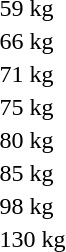<table>
<tr>
<td rowspan=2>59 kg</td>
<td rowspan=2></td>
<td rowspan=2></td>
<td></td>
</tr>
<tr>
<td></td>
</tr>
<tr>
<td rowspan=2>66 kg</td>
<td rowspan=2></td>
<td rowspan=2></td>
<td></td>
</tr>
<tr>
<td></td>
</tr>
<tr>
<td rowspan=2>71 kg</td>
<td rowspan=2></td>
<td rowspan=2></td>
<td></td>
</tr>
<tr>
<td></td>
</tr>
<tr>
<td rowspan=2>75 kg</td>
<td rowspan=2></td>
<td rowspan=2></td>
<td></td>
</tr>
<tr>
<td></td>
</tr>
<tr>
<td rowspan=2>80 kg</td>
<td rowspan=2></td>
<td rowspan=2></td>
<td></td>
</tr>
<tr>
<td></td>
</tr>
<tr>
<td rowspan=2>85 kg</td>
<td rowspan=2></td>
<td rowspan=2></td>
<td></td>
</tr>
<tr>
<td></td>
</tr>
<tr>
<td rowspan=2>98 kg</td>
<td rowspan=2></td>
<td rowspan=2></td>
<td></td>
</tr>
<tr>
<td></td>
</tr>
<tr>
<td rowspan=2>130 kg</td>
<td rowspan=2></td>
<td rowspan=2></td>
<td></td>
</tr>
<tr>
<td></td>
</tr>
</table>
